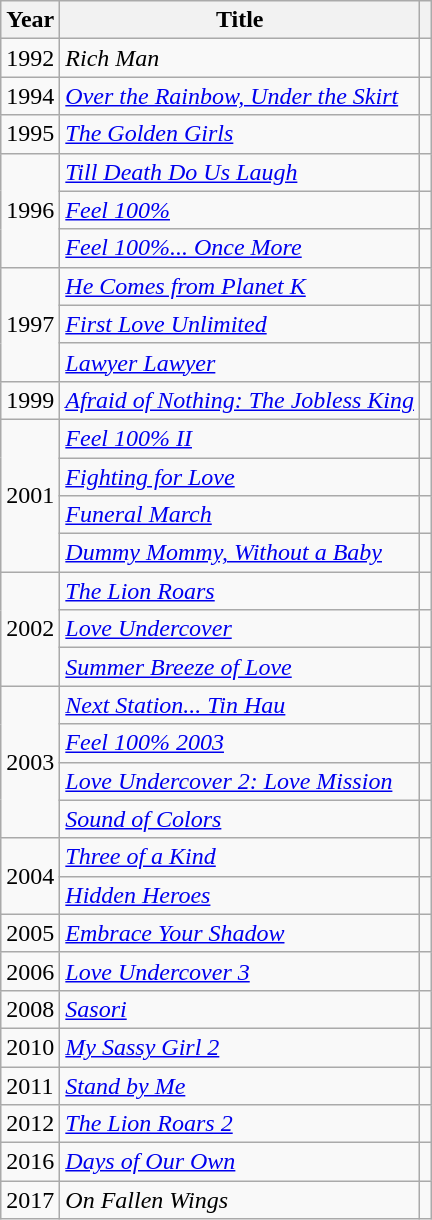<table class="wikitable sortable">
<tr>
<th>Year</th>
<th>Title</th>
<th class="unsortable"></th>
</tr>
<tr>
<td>1992</td>
<td><em>Rich Man</em></td>
<td></td>
</tr>
<tr>
<td>1994</td>
<td><em><a href='#'>Over the Rainbow, Under the Skirt</a></em></td>
<td></td>
</tr>
<tr>
<td>1995</td>
<td><em><a href='#'>The Golden Girls</a></em></td>
<td></td>
</tr>
<tr>
<td rowspan=3>1996</td>
<td><em><a href='#'>Till Death Do Us Laugh</a></em></td>
<td></td>
</tr>
<tr>
<td><em><a href='#'>Feel 100%</a></em></td>
<td></td>
</tr>
<tr>
<td><em><a href='#'>Feel 100%... Once More</a></em></td>
<td></td>
</tr>
<tr>
<td rowspan=3>1997</td>
<td><em><a href='#'>He Comes from Planet K</a></em></td>
<td></td>
</tr>
<tr>
<td><em><a href='#'>First Love Unlimited</a></em></td>
<td></td>
</tr>
<tr>
<td><em><a href='#'>Lawyer Lawyer</a></em></td>
<td></td>
</tr>
<tr>
<td>1999</td>
<td><em><a href='#'>Afraid of Nothing: The Jobless King</a></em></td>
<td></td>
</tr>
<tr>
<td rowspan=4>2001</td>
<td><em><a href='#'>Feel 100% II</a></em></td>
<td></td>
</tr>
<tr>
<td><em><a href='#'>Fighting for Love</a></em></td>
<td></td>
</tr>
<tr>
<td><em><a href='#'>Funeral March</a></em></td>
<td></td>
</tr>
<tr>
<td><em><a href='#'>Dummy Mommy, Without a Baby</a></em></td>
<td></td>
</tr>
<tr>
<td rowspan=3>2002</td>
<td><em><a href='#'>The Lion Roars</a></em></td>
<td></td>
</tr>
<tr>
<td><em><a href='#'>Love Undercover</a></em></td>
<td></td>
</tr>
<tr>
<td><em><a href='#'>Summer Breeze of Love</a></em></td>
<td></td>
</tr>
<tr>
<td rowspan=4>2003</td>
<td><em><a href='#'>Next Station... Tin Hau</a></em></td>
<td></td>
</tr>
<tr>
<td><em><a href='#'>Feel 100% 2003</a></em></td>
<td></td>
</tr>
<tr>
<td><em><a href='#'>Love Undercover 2: Love Mission</a></em></td>
<td></td>
</tr>
<tr>
<td><em><a href='#'>Sound of Colors</a></em></td>
<td></td>
</tr>
<tr>
<td rowspan=2>2004</td>
<td><em><a href='#'>Three of a Kind</a></em></td>
<td></td>
</tr>
<tr>
<td><em><a href='#'>Hidden Heroes</a></em></td>
<td></td>
</tr>
<tr>
<td>2005</td>
<td><em><a href='#'>Embrace Your Shadow</a></em></td>
<td></td>
</tr>
<tr>
<td>2006</td>
<td><em><a href='#'>Love Undercover 3</a></em></td>
<td></td>
</tr>
<tr>
<td>2008</td>
<td><em><a href='#'>Sasori</a></em></td>
<td></td>
</tr>
<tr>
<td>2010</td>
<td><em><a href='#'>My Sassy Girl 2</a></em></td>
<td></td>
</tr>
<tr>
<td>2011</td>
<td><em><a href='#'>Stand by Me</a></em></td>
<td></td>
</tr>
<tr>
<td>2012</td>
<td><em><a href='#'>The Lion Roars 2</a></em></td>
<td></td>
</tr>
<tr>
<td>2016</td>
<td><em><a href='#'>Days of Our Own</a></em></td>
</tr>
<tr>
<td>2017</td>
<td><em>On Fallen Wings</em></td>
<td></td>
</tr>
</table>
